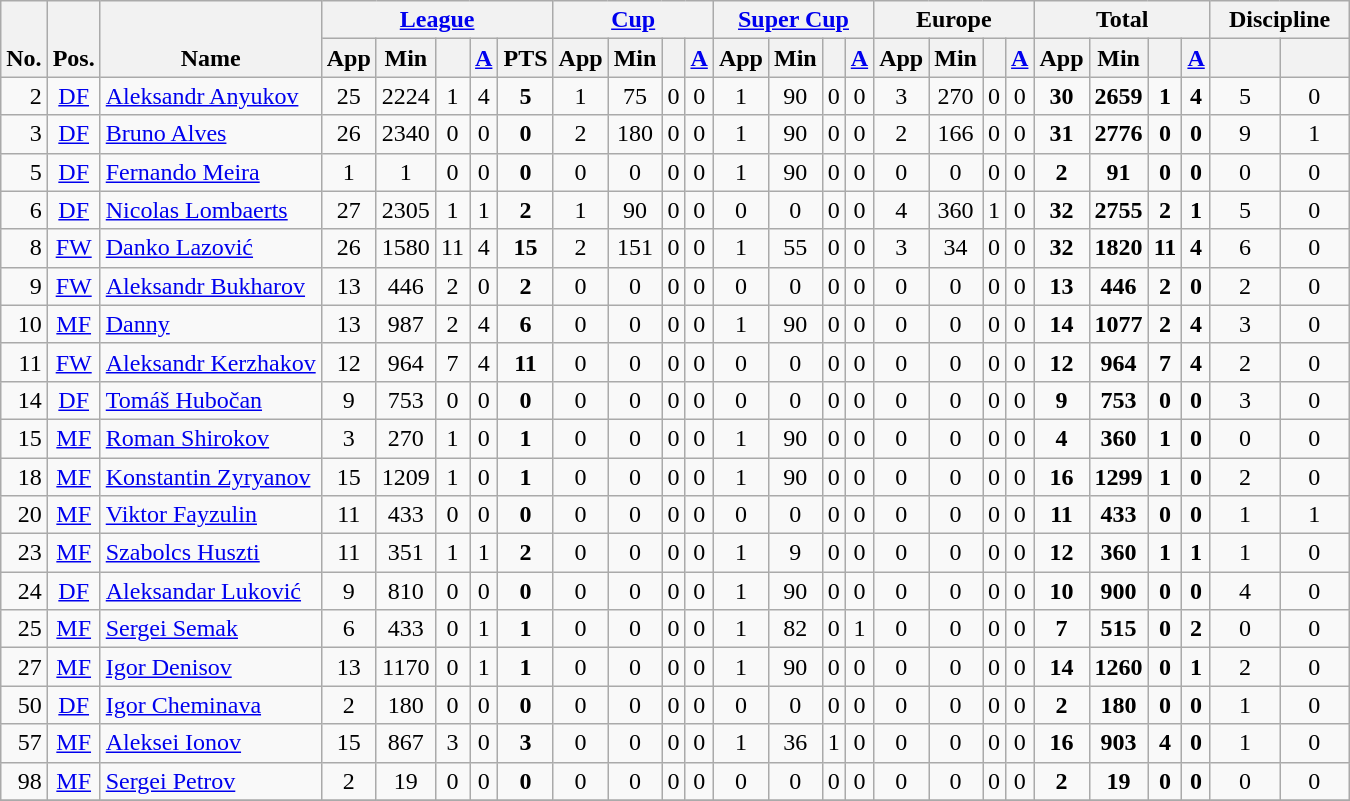<table class="wikitable" style="text-align:center">
<tr>
<th rowspan="2" valign="bottom">No.</th>
<th rowspan="2" valign="bottom">Pos.</th>
<th rowspan="2" valign="bottom">Name</th>
<th colspan="5" width="85"><a href='#'>League</a></th>
<th colspan="4" width="85"><a href='#'>Cup</a></th>
<th colspan="4" width="85"><a href='#'>Super Cup</a></th>
<th colspan="4" width="85">Europe</th>
<th colspan="4" width="85">Total</th>
<th colspan="2" width="85">Discipline</th>
</tr>
<tr>
<th>App</th>
<th>Min</th>
<th></th>
<th><a href='#'>A</a></th>
<th>PTS</th>
<th>App</th>
<th>Min</th>
<th></th>
<th><a href='#'>A</a></th>
<th>App</th>
<th>Min</th>
<th></th>
<th><a href='#'>A</a></th>
<th>App</th>
<th>Min</th>
<th></th>
<th><a href='#'>A</a></th>
<th>App</th>
<th>Min</th>
<th></th>
<th><a href='#'>A</a></th>
<th></th>
<th></th>
</tr>
<tr>
<td align="right">2</td>
<td align="center"><a href='#'>DF</a></td>
<td align=left> <a href='#'>Aleksandr Anyukov</a></td>
<td>25</td>
<td>2224</td>
<td>1</td>
<td>4</td>
<td><strong>5</strong></td>
<td>1</td>
<td>75</td>
<td>0</td>
<td>0</td>
<td>1</td>
<td>90</td>
<td>0</td>
<td>0</td>
<td>3</td>
<td>270</td>
<td>0</td>
<td>0</td>
<td><strong>30</strong></td>
<td><strong>2659</strong></td>
<td><strong>1</strong></td>
<td><strong>4</strong></td>
<td>5</td>
<td>0</td>
</tr>
<tr>
<td align="right">3</td>
<td align="center"><a href='#'>DF</a></td>
<td align=left> <a href='#'>Bruno Alves</a></td>
<td>26</td>
<td>2340</td>
<td>0</td>
<td>0</td>
<td><strong>0</strong></td>
<td>2</td>
<td>180</td>
<td>0</td>
<td>0</td>
<td>1</td>
<td>90</td>
<td>0</td>
<td>0</td>
<td>2</td>
<td>166</td>
<td>0</td>
<td>0</td>
<td><strong>31</strong></td>
<td><strong>2776</strong></td>
<td><strong>0</strong></td>
<td><strong>0</strong></td>
<td>9</td>
<td>1</td>
</tr>
<tr>
<td align="right">5</td>
<td align="center"><a href='#'>DF</a></td>
<td align=left> <a href='#'>Fernando Meira</a></td>
<td>1</td>
<td>1</td>
<td>0</td>
<td>0</td>
<td><strong>0</strong></td>
<td>0</td>
<td>0</td>
<td>0</td>
<td>0</td>
<td>1</td>
<td>90</td>
<td>0</td>
<td>0</td>
<td>0</td>
<td>0</td>
<td>0</td>
<td>0</td>
<td><strong>2</strong></td>
<td><strong>91</strong></td>
<td><strong>0</strong></td>
<td><strong>0</strong></td>
<td>0</td>
<td>0</td>
</tr>
<tr>
<td align="right">6</td>
<td align="center"><a href='#'>DF</a></td>
<td align=left> <a href='#'>Nicolas Lombaerts</a></td>
<td>27</td>
<td>2305</td>
<td>1</td>
<td>1</td>
<td><strong>2</strong></td>
<td>1</td>
<td>90</td>
<td>0</td>
<td>0</td>
<td>0</td>
<td>0</td>
<td>0</td>
<td>0</td>
<td>4</td>
<td>360</td>
<td>1</td>
<td>0</td>
<td><strong>32</strong></td>
<td><strong>2755</strong></td>
<td><strong>2</strong></td>
<td><strong>1</strong></td>
<td>5</td>
<td>0</td>
</tr>
<tr>
<td align="right">8</td>
<td align="center"><a href='#'>FW</a></td>
<td align=left> <a href='#'>Danko Lazović</a></td>
<td>26</td>
<td>1580</td>
<td>11</td>
<td>4</td>
<td><strong>15</strong></td>
<td>2</td>
<td>151</td>
<td>0</td>
<td>0</td>
<td>1</td>
<td>55</td>
<td>0</td>
<td>0</td>
<td>3</td>
<td>34</td>
<td>0</td>
<td>0</td>
<td><strong>32</strong></td>
<td><strong>1820</strong></td>
<td><strong>11</strong></td>
<td><strong>4</strong></td>
<td>6</td>
<td>0</td>
</tr>
<tr>
<td align="right">9</td>
<td align="center"><a href='#'>FW</a></td>
<td align=left> <a href='#'>Aleksandr Bukharov</a></td>
<td>13</td>
<td>446</td>
<td>2</td>
<td>0</td>
<td><strong>2</strong></td>
<td>0</td>
<td>0</td>
<td>0</td>
<td>0</td>
<td>0</td>
<td>0</td>
<td>0</td>
<td>0</td>
<td>0</td>
<td>0</td>
<td>0</td>
<td>0</td>
<td><strong>13</strong></td>
<td><strong>446</strong></td>
<td><strong>2</strong></td>
<td><strong>0</strong></td>
<td>2</td>
<td>0</td>
</tr>
<tr>
<td align="right">10</td>
<td align="center"><a href='#'>MF</a></td>
<td align=left> <a href='#'>Danny</a></td>
<td>13</td>
<td>987</td>
<td>2</td>
<td>4</td>
<td><strong>6</strong></td>
<td>0</td>
<td>0</td>
<td>0</td>
<td>0</td>
<td>1</td>
<td>90</td>
<td>0</td>
<td>0</td>
<td>0</td>
<td>0</td>
<td>0</td>
<td>0</td>
<td><strong>14</strong></td>
<td><strong>1077</strong></td>
<td><strong>2</strong></td>
<td><strong>4</strong></td>
<td>3</td>
<td>0</td>
</tr>
<tr>
<td align="right">11</td>
<td align="center"><a href='#'>FW</a></td>
<td align=left> <a href='#'>Aleksandr Kerzhakov</a></td>
<td>12</td>
<td>964</td>
<td>7</td>
<td>4</td>
<td><strong>11</strong></td>
<td>0</td>
<td>0</td>
<td>0</td>
<td>0</td>
<td>0</td>
<td>0</td>
<td>0</td>
<td>0</td>
<td>0</td>
<td>0</td>
<td>0</td>
<td>0</td>
<td><strong>12</strong></td>
<td><strong>964</strong></td>
<td><strong>7</strong></td>
<td><strong>4</strong></td>
<td>2</td>
<td>0</td>
</tr>
<tr>
<td align="right">14</td>
<td align="center"><a href='#'>DF</a></td>
<td align=left> <a href='#'>Tomáš Hubočan</a></td>
<td>9</td>
<td>753</td>
<td>0</td>
<td>0</td>
<td><strong>0</strong></td>
<td>0</td>
<td>0</td>
<td>0</td>
<td>0</td>
<td>0</td>
<td>0</td>
<td>0</td>
<td>0</td>
<td>0</td>
<td>0</td>
<td>0</td>
<td>0</td>
<td><strong>9</strong></td>
<td><strong>753</strong></td>
<td><strong>0</strong></td>
<td><strong>0</strong></td>
<td>3</td>
<td>0</td>
</tr>
<tr>
<td align="right">15</td>
<td align="center"><a href='#'>MF</a></td>
<td align=left> <a href='#'>Roman Shirokov</a></td>
<td>3</td>
<td>270</td>
<td>1</td>
<td>0</td>
<td><strong>1</strong></td>
<td>0</td>
<td>0</td>
<td>0</td>
<td>0</td>
<td>1</td>
<td>90</td>
<td>0</td>
<td>0</td>
<td>0</td>
<td>0</td>
<td>0</td>
<td>0</td>
<td><strong>4</strong></td>
<td><strong>360</strong></td>
<td><strong>1</strong></td>
<td><strong>0</strong></td>
<td>0</td>
<td>0</td>
</tr>
<tr>
<td align="right">18</td>
<td align="center"><a href='#'>MF</a></td>
<td align=left> <a href='#'>Konstantin Zyryanov</a></td>
<td>15</td>
<td>1209</td>
<td>1</td>
<td>0</td>
<td><strong>1</strong></td>
<td>0</td>
<td>0</td>
<td>0</td>
<td>0</td>
<td>1</td>
<td>90</td>
<td>0</td>
<td>0</td>
<td>0</td>
<td>0</td>
<td>0</td>
<td>0</td>
<td><strong>16</strong></td>
<td><strong>1299</strong></td>
<td><strong>1</strong></td>
<td><strong>0</strong></td>
<td>2</td>
<td>0</td>
</tr>
<tr>
<td align="right">20</td>
<td align="center"><a href='#'>MF</a></td>
<td align=left> <a href='#'>Viktor Fayzulin</a></td>
<td>11</td>
<td>433</td>
<td>0</td>
<td>0</td>
<td><strong>0</strong></td>
<td>0</td>
<td>0</td>
<td>0</td>
<td>0</td>
<td>0</td>
<td>0</td>
<td>0</td>
<td>0</td>
<td>0</td>
<td>0</td>
<td>0</td>
<td>0</td>
<td><strong>11</strong></td>
<td><strong>433</strong></td>
<td><strong>0</strong></td>
<td><strong>0</strong></td>
<td>1</td>
<td>1</td>
</tr>
<tr>
<td align="right">23</td>
<td align="center"><a href='#'>MF</a></td>
<td align=left> <a href='#'>Szabolcs Huszti</a></td>
<td>11</td>
<td>351</td>
<td>1</td>
<td>1</td>
<td><strong>2</strong></td>
<td>0</td>
<td>0</td>
<td>0</td>
<td>0</td>
<td>1</td>
<td>9</td>
<td>0</td>
<td>0</td>
<td>0</td>
<td>0</td>
<td>0</td>
<td>0</td>
<td><strong>12</strong></td>
<td><strong>360</strong></td>
<td><strong>1</strong></td>
<td><strong>1</strong></td>
<td>1</td>
<td>0</td>
</tr>
<tr>
<td align="right">24</td>
<td align="center"><a href='#'>DF</a></td>
<td align=left> <a href='#'>Aleksandar Luković</a></td>
<td>9</td>
<td>810</td>
<td>0</td>
<td>0</td>
<td><strong>0</strong></td>
<td>0</td>
<td>0</td>
<td>0</td>
<td>0</td>
<td>1</td>
<td>90</td>
<td>0</td>
<td>0</td>
<td>0</td>
<td>0</td>
<td>0</td>
<td>0</td>
<td><strong>10</strong></td>
<td><strong>900</strong></td>
<td><strong>0</strong></td>
<td><strong>0</strong></td>
<td>4</td>
<td>0</td>
</tr>
<tr>
<td align="right">25</td>
<td align="center"><a href='#'>MF</a></td>
<td align=left> <a href='#'>Sergei Semak</a></td>
<td>6</td>
<td>433</td>
<td>0</td>
<td>1</td>
<td><strong>1</strong></td>
<td>0</td>
<td>0</td>
<td>0</td>
<td>0</td>
<td>1</td>
<td>82</td>
<td>0</td>
<td>1</td>
<td>0</td>
<td>0</td>
<td>0</td>
<td>0</td>
<td><strong>7</strong></td>
<td><strong>515</strong></td>
<td><strong>0</strong></td>
<td><strong>2</strong></td>
<td>0</td>
<td>0</td>
</tr>
<tr>
<td align="right">27</td>
<td align="center"><a href='#'>MF</a></td>
<td align=left> <a href='#'>Igor Denisov</a></td>
<td>13</td>
<td>1170</td>
<td>0</td>
<td>1</td>
<td><strong>1</strong></td>
<td>0</td>
<td>0</td>
<td>0</td>
<td>0</td>
<td>1</td>
<td>90</td>
<td>0</td>
<td>0</td>
<td>0</td>
<td>0</td>
<td>0</td>
<td>0</td>
<td><strong>14</strong></td>
<td><strong>1260</strong></td>
<td><strong>0</strong></td>
<td><strong>1</strong></td>
<td>2</td>
<td>0</td>
</tr>
<tr>
<td align="right">50</td>
<td align="center"><a href='#'>DF</a></td>
<td align=left> <a href='#'>Igor Cheminava</a></td>
<td>2</td>
<td>180</td>
<td>0</td>
<td>0</td>
<td><strong>0</strong></td>
<td>0</td>
<td>0</td>
<td>0</td>
<td>0</td>
<td>0</td>
<td>0</td>
<td>0</td>
<td>0</td>
<td>0</td>
<td>0</td>
<td>0</td>
<td>0</td>
<td><strong>2</strong></td>
<td><strong>180</strong></td>
<td><strong>0</strong></td>
<td><strong>0</strong></td>
<td>1</td>
<td>0</td>
</tr>
<tr>
<td align="right">57</td>
<td align="center"><a href='#'>MF</a></td>
<td align=left> <a href='#'>Aleksei Ionov</a></td>
<td>15</td>
<td>867</td>
<td>3</td>
<td>0</td>
<td><strong>3</strong></td>
<td>0</td>
<td>0</td>
<td>0</td>
<td>0</td>
<td>1</td>
<td>36</td>
<td>1</td>
<td>0</td>
<td>0</td>
<td>0</td>
<td>0</td>
<td>0</td>
<td><strong>16</strong></td>
<td><strong>903</strong></td>
<td><strong>4</strong></td>
<td><strong>0</strong></td>
<td>1</td>
<td>0</td>
</tr>
<tr>
<td align="right">98</td>
<td align="center"><a href='#'>MF</a></td>
<td align=left> <a href='#'>Sergei Petrov</a></td>
<td>2</td>
<td>19</td>
<td>0</td>
<td>0</td>
<td><strong>0</strong></td>
<td>0</td>
<td>0</td>
<td>0</td>
<td>0</td>
<td>0</td>
<td>0</td>
<td>0</td>
<td>0</td>
<td>0</td>
<td>0</td>
<td>0</td>
<td>0</td>
<td><strong>2</strong></td>
<td><strong>19</strong></td>
<td><strong>0</strong></td>
<td><strong>0</strong></td>
<td>0</td>
<td>0</td>
</tr>
<tr>
</tr>
</table>
